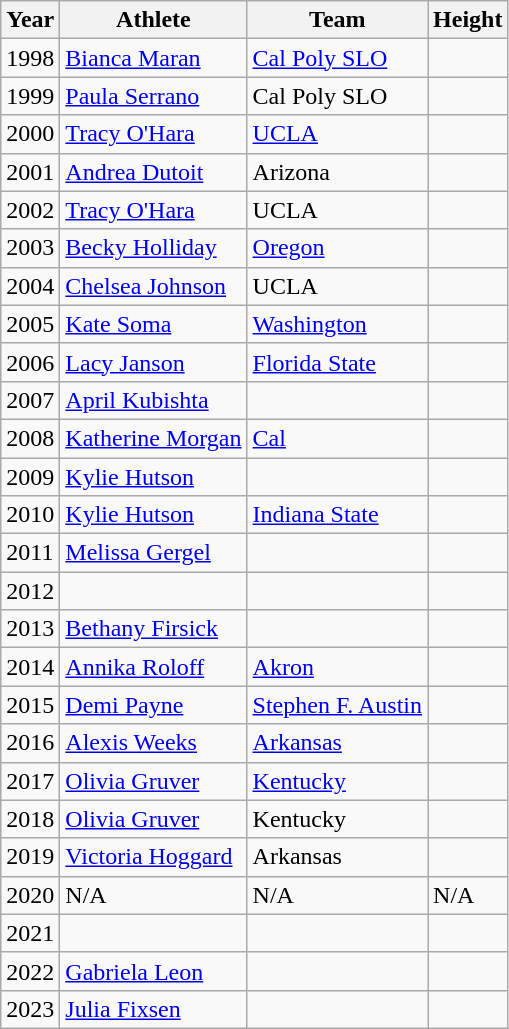<table class="wikitable sortable">
<tr>
<th>Year</th>
<th>Athlete</th>
<th>Team</th>
<th>Height</th>
</tr>
<tr>
<td>1998</td>
<td><a href='#'>Bianca Maran</a></td>
<td><a href='#'>Cal Poly SLO</a></td>
<td></td>
</tr>
<tr>
<td>1999</td>
<td><a href='#'>Paula Serrano</a></td>
<td>Cal Poly SLO</td>
<td></td>
</tr>
<tr>
<td>2000</td>
<td><a href='#'>Tracy O'Hara</a></td>
<td><a href='#'>UCLA</a></td>
<td></td>
</tr>
<tr>
<td>2001</td>
<td><a href='#'>Andrea Dutoit</a></td>
<td>Arizona</td>
<td></td>
</tr>
<tr>
<td>2002</td>
<td><a href='#'>Tracy O'Hara</a></td>
<td>UCLA</td>
<td></td>
</tr>
<tr>
<td>2003</td>
<td><a href='#'>Becky Holliday</a></td>
<td><a href='#'>Oregon</a></td>
<td></td>
</tr>
<tr>
<td>2004</td>
<td><a href='#'>Chelsea Johnson</a></td>
<td>UCLA</td>
<td></td>
</tr>
<tr>
<td>2005</td>
<td><a href='#'>Kate Soma</a></td>
<td><a href='#'>Washington</a></td>
<td></td>
</tr>
<tr>
<td>2006</td>
<td><a href='#'>Lacy Janson</a></td>
<td><a href='#'>Florida State</a></td>
<td></td>
</tr>
<tr>
<td>2007</td>
<td><a href='#'>April Kubishta</a></td>
<td></td>
<td></td>
</tr>
<tr>
<td>2008</td>
<td><a href='#'>Katherine Morgan</a></td>
<td><a href='#'>Cal</a></td>
<td></td>
</tr>
<tr>
<td>2009</td>
<td><a href='#'>Kylie Hutson</a></td>
<td></td>
<td></td>
</tr>
<tr>
<td>2010</td>
<td><a href='#'>Kylie Hutson</a></td>
<td><a href='#'>Indiana State</a></td>
<td></td>
</tr>
<tr>
<td>2011</td>
<td><a href='#'>Melissa Gergel</a></td>
<td></td>
<td></td>
</tr>
<tr>
<td>2012</td>
<td></td>
<td></td>
<td></td>
</tr>
<tr>
<td>2013</td>
<td><a href='#'>Bethany Firsick</a></td>
<td></td>
<td></td>
</tr>
<tr>
<td>2014</td>
<td><a href='#'>Annika Roloff</a></td>
<td><a href='#'>Akron</a></td>
<td></td>
</tr>
<tr>
<td>2015</td>
<td><a href='#'>Demi Payne</a></td>
<td><a href='#'>Stephen F. Austin</a></td>
<td></td>
</tr>
<tr>
<td>2016</td>
<td><a href='#'>Alexis Weeks</a></td>
<td><a href='#'>Arkansas</a></td>
<td></td>
</tr>
<tr>
<td>2017</td>
<td><a href='#'>Olivia Gruver</a></td>
<td><a href='#'>Kentucky</a></td>
<td></td>
</tr>
<tr>
<td>2018</td>
<td><a href='#'>Olivia Gruver</a></td>
<td>Kentucky</td>
<td></td>
</tr>
<tr>
<td>2019</td>
<td><a href='#'>Victoria Hoggard</a></td>
<td>Arkansas</td>
<td></td>
</tr>
<tr>
<td>2020</td>
<td>N/A</td>
<td>N/A</td>
<td>N/A</td>
</tr>
<tr>
<td>2021</td>
<td></td>
<td></td>
<td></td>
</tr>
<tr>
<td>2022</td>
<td><a href='#'>Gabriela Leon</a></td>
<td></td>
<td></td>
</tr>
<tr>
<td>2023</td>
<td><a href='#'>Julia Fixsen</a></td>
<td></td>
<td></td>
</tr>
</table>
